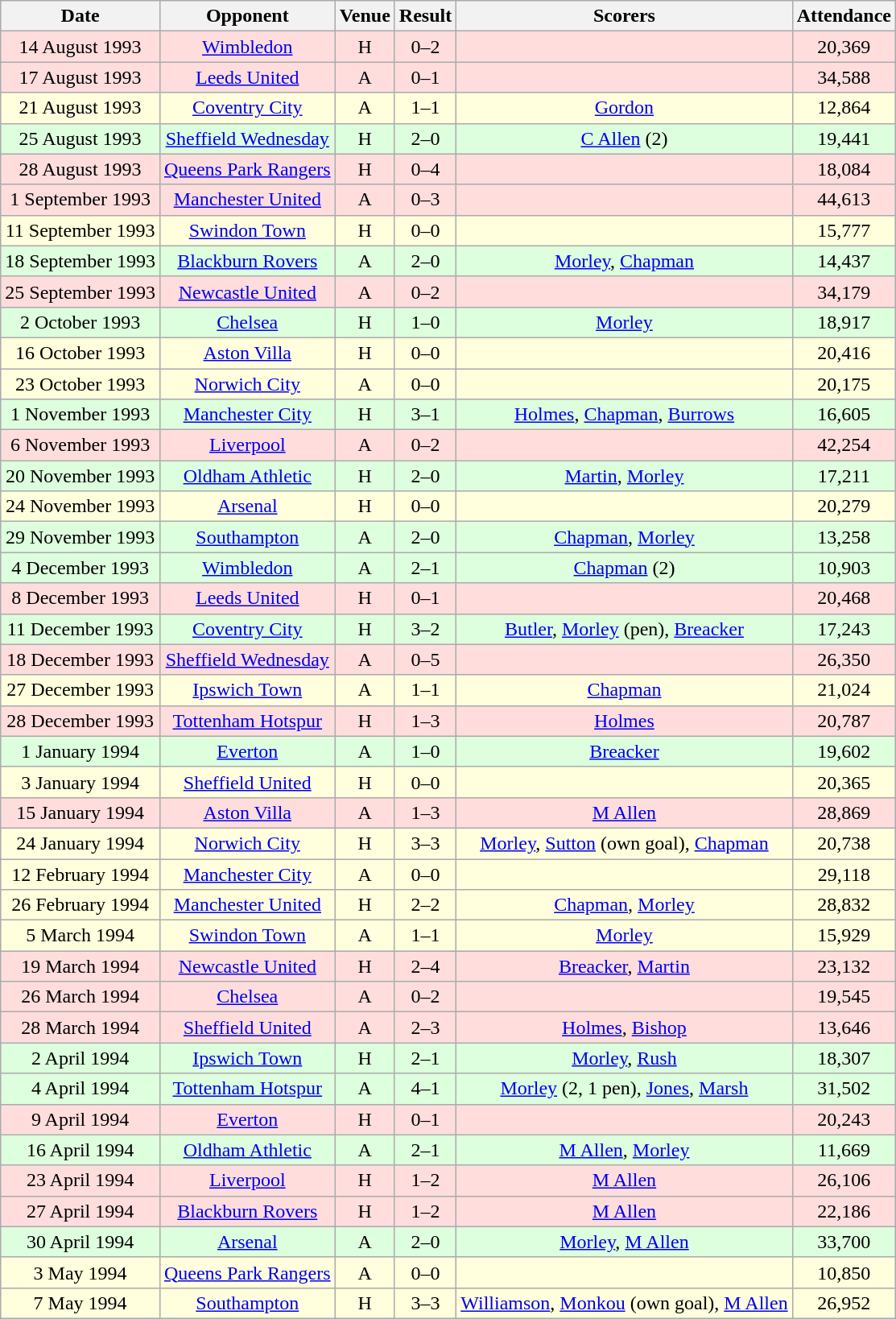<table class="wikitable" style="text-align:center">
<tr>
<th>Date</th>
<th>Opponent</th>
<th>Venue</th>
<th>Result</th>
<th>Scorers</th>
<th>Attendance</th>
</tr>
<tr style="background-color: #ffdddd;">
<td>14 August 1993</td>
<td><a href='#'>Wimbledon</a></td>
<td>H</td>
<td>0–2</td>
<td></td>
<td>20,369</td>
</tr>
<tr style="background-color: #ffdddd;">
<td>17 August 1993</td>
<td><a href='#'>Leeds United</a></td>
<td>A</td>
<td>0–1</td>
<td></td>
<td>34,588</td>
</tr>
<tr style="background-color: #ffffdd;">
<td>21 August 1993</td>
<td><a href='#'>Coventry City</a></td>
<td>A</td>
<td>1–1</td>
<td><a href='#'>Gordon</a></td>
<td>12,864</td>
</tr>
<tr style="background-color: #ddffdd;">
<td>25 August 1993</td>
<td><a href='#'>Sheffield Wednesday</a></td>
<td>H</td>
<td>2–0</td>
<td><a href='#'>C Allen</a> (2)</td>
<td>19,441</td>
</tr>
<tr style="background-color: #ffdddd;">
<td>28 August 1993</td>
<td><a href='#'>Queens Park Rangers</a></td>
<td>H</td>
<td>0–4</td>
<td></td>
<td>18,084</td>
</tr>
<tr style="background-color: #ffdddd;">
<td>1 September 1993</td>
<td><a href='#'>Manchester United</a></td>
<td>A</td>
<td>0–3</td>
<td></td>
<td>44,613</td>
</tr>
<tr style="background-color: #ffffdd;">
<td>11 September 1993</td>
<td><a href='#'>Swindon Town</a></td>
<td>H</td>
<td>0–0</td>
<td></td>
<td>15,777</td>
</tr>
<tr style="background-color: #ddffdd;">
<td>18 September 1993</td>
<td><a href='#'>Blackburn Rovers</a></td>
<td>A</td>
<td>2–0</td>
<td><a href='#'>Morley</a>, <a href='#'>Chapman</a></td>
<td>14,437</td>
</tr>
<tr style="background-color: #ffdddd;">
<td>25 September 1993</td>
<td><a href='#'>Newcastle United</a></td>
<td>A</td>
<td>0–2</td>
<td></td>
<td>34,179</td>
</tr>
<tr style="background-color: #ddffdd;">
<td>2 October 1993</td>
<td><a href='#'>Chelsea</a></td>
<td>H</td>
<td>1–0</td>
<td><a href='#'>Morley</a></td>
<td>18,917</td>
</tr>
<tr style="background-color: #ffffdd;">
<td>16 October 1993</td>
<td><a href='#'>Aston Villa</a></td>
<td>H</td>
<td>0–0</td>
<td></td>
<td>20,416</td>
</tr>
<tr style="background-color: #ffffdd;">
<td>23 October 1993</td>
<td><a href='#'>Norwich City</a></td>
<td>A</td>
<td>0–0</td>
<td></td>
<td>20,175</td>
</tr>
<tr style="background-color: #ddffdd;">
<td>1 November 1993</td>
<td><a href='#'>Manchester City</a></td>
<td>H</td>
<td>3–1</td>
<td><a href='#'>Holmes</a>, <a href='#'>Chapman</a>, <a href='#'>Burrows</a></td>
<td>16,605</td>
</tr>
<tr style="background-color: #ffdddd;">
<td>6 November 1993</td>
<td><a href='#'>Liverpool</a></td>
<td>A</td>
<td>0–2</td>
<td></td>
<td>42,254</td>
</tr>
<tr style="background-color: #ddffdd;">
<td>20 November 1993</td>
<td><a href='#'>Oldham Athletic</a></td>
<td>H</td>
<td>2–0</td>
<td><a href='#'>Martin</a>, <a href='#'>Morley</a></td>
<td>17,211</td>
</tr>
<tr style="background-color: #ffffdd;">
<td>24 November 1993</td>
<td><a href='#'>Arsenal</a></td>
<td>H</td>
<td>0–0</td>
<td></td>
<td>20,279</td>
</tr>
<tr style="background-color: #ddffdd;">
<td>29 November 1993</td>
<td><a href='#'>Southampton</a></td>
<td>A</td>
<td>2–0</td>
<td><a href='#'>Chapman</a>, <a href='#'>Morley</a></td>
<td>13,258</td>
</tr>
<tr style="background-color: #ddffdd;">
<td>4 December 1993</td>
<td><a href='#'>Wimbledon</a></td>
<td>A</td>
<td>2–1</td>
<td><a href='#'>Chapman</a> (2)</td>
<td>10,903</td>
</tr>
<tr style="background-color: #ffdddd;">
<td>8 December 1993</td>
<td><a href='#'>Leeds United</a></td>
<td>H</td>
<td>0–1</td>
<td></td>
<td>20,468</td>
</tr>
<tr style="background-color: #ddffdd;">
<td>11 December 1993</td>
<td><a href='#'>Coventry City</a></td>
<td>H</td>
<td>3–2</td>
<td><a href='#'>Butler</a>, <a href='#'>Morley</a> (pen), <a href='#'>Breacker</a></td>
<td>17,243</td>
</tr>
<tr style="background-color: #ffdddd;">
<td>18 December 1993</td>
<td><a href='#'>Sheffield Wednesday</a></td>
<td>A</td>
<td>0–5</td>
<td></td>
<td>26,350</td>
</tr>
<tr style="background-color: #ffffdd;">
<td>27 December 1993</td>
<td><a href='#'>Ipswich Town</a></td>
<td>A</td>
<td>1–1</td>
<td><a href='#'>Chapman</a></td>
<td>21,024</td>
</tr>
<tr style="background-color: #ffdddd;">
<td>28 December 1993</td>
<td><a href='#'>Tottenham Hotspur</a></td>
<td>H</td>
<td>1–3</td>
<td><a href='#'>Holmes</a></td>
<td>20,787</td>
</tr>
<tr style="background-color: #ddffdd;">
<td>1 January 1994</td>
<td><a href='#'>Everton</a></td>
<td>A</td>
<td>1–0</td>
<td><a href='#'>Breacker</a></td>
<td>19,602</td>
</tr>
<tr style="background-color: #ffffdd;">
<td>3 January 1994</td>
<td><a href='#'>Sheffield United</a></td>
<td>H</td>
<td>0–0</td>
<td></td>
<td>20,365</td>
</tr>
<tr style="background-color: #ffdddd;">
<td>15 January 1994</td>
<td><a href='#'>Aston Villa</a></td>
<td>A</td>
<td>1–3</td>
<td><a href='#'>M Allen</a></td>
<td>28,869</td>
</tr>
<tr style="background-color: #ffffdd;">
<td>24 January 1994</td>
<td><a href='#'>Norwich City</a></td>
<td>H</td>
<td>3–3</td>
<td><a href='#'>Morley</a>, <a href='#'>Sutton</a> (own goal), <a href='#'>Chapman</a></td>
<td>20,738</td>
</tr>
<tr style="background-color: #ffffdd;">
<td>12 February 1994</td>
<td><a href='#'>Manchester City</a></td>
<td>A</td>
<td>0–0</td>
<td></td>
<td>29,118</td>
</tr>
<tr style="background-color: #ffffdd;">
<td>26 February 1994</td>
<td><a href='#'>Manchester United</a></td>
<td>H</td>
<td>2–2</td>
<td><a href='#'>Chapman</a>, <a href='#'>Morley</a></td>
<td>28,832</td>
</tr>
<tr style="background-color: #ffffdd;">
<td>5 March 1994</td>
<td><a href='#'>Swindon Town</a></td>
<td>A</td>
<td>1–1</td>
<td><a href='#'>Morley</a></td>
<td>15,929</td>
</tr>
<tr style="background-color: #ffdddd;">
<td>19 March 1994</td>
<td><a href='#'>Newcastle United</a></td>
<td>H</td>
<td>2–4</td>
<td><a href='#'>Breacker</a>, <a href='#'>Martin</a></td>
<td>23,132</td>
</tr>
<tr style="background-color: #ffdddd;">
<td>26 March 1994</td>
<td><a href='#'>Chelsea</a></td>
<td>A</td>
<td>0–2</td>
<td></td>
<td>19,545</td>
</tr>
<tr style="background-color: #ffdddd;">
<td>28 March 1994</td>
<td><a href='#'>Sheffield United</a></td>
<td>A</td>
<td>2–3</td>
<td><a href='#'>Holmes</a>, <a href='#'>Bishop</a></td>
<td>13,646</td>
</tr>
<tr style="background-color: #ddffdd;">
<td>2 April 1994</td>
<td><a href='#'>Ipswich Town</a></td>
<td>H</td>
<td>2–1</td>
<td><a href='#'>Morley</a>, <a href='#'>Rush</a></td>
<td>18,307</td>
</tr>
<tr style="background-color: #ddffdd;">
<td>4 April 1994</td>
<td><a href='#'>Tottenham Hotspur</a></td>
<td>A</td>
<td>4–1</td>
<td><a href='#'>Morley</a> (2, 1 pen), <a href='#'>Jones</a>, <a href='#'>Marsh</a></td>
<td>31,502</td>
</tr>
<tr style="background-color: #ffdddd;">
<td>9 April 1994</td>
<td><a href='#'>Everton</a></td>
<td>H</td>
<td>0–1</td>
<td></td>
<td>20,243</td>
</tr>
<tr style="background-color: #ddffdd;">
<td>16 April 1994</td>
<td><a href='#'>Oldham Athletic</a></td>
<td>A</td>
<td>2–1</td>
<td><a href='#'>M Allen</a>, <a href='#'>Morley</a></td>
<td>11,669</td>
</tr>
<tr style="background-color: #ffdddd;">
<td>23 April 1994</td>
<td><a href='#'>Liverpool</a></td>
<td>H</td>
<td>1–2</td>
<td><a href='#'>M Allen</a></td>
<td>26,106</td>
</tr>
<tr style="background-color: #ffdddd;">
<td>27 April 1994</td>
<td><a href='#'>Blackburn Rovers</a></td>
<td>H</td>
<td>1–2</td>
<td><a href='#'>M Allen</a></td>
<td>22,186</td>
</tr>
<tr style="background-color: #ddffdd;">
<td>30 April 1994</td>
<td><a href='#'>Arsenal</a></td>
<td>A</td>
<td>2–0</td>
<td><a href='#'>Morley</a>, <a href='#'>M Allen</a></td>
<td>33,700</td>
</tr>
<tr style="background-color: #ffffdd;">
<td>3 May 1994</td>
<td><a href='#'>Queens Park Rangers</a></td>
<td>A</td>
<td>0–0</td>
<td></td>
<td>10,850</td>
</tr>
<tr style="background-color: #ffffdd;">
<td>7 May 1994</td>
<td><a href='#'>Southampton</a></td>
<td>H</td>
<td>3–3</td>
<td><a href='#'>Williamson</a>, <a href='#'>Monkou</a> (own goal), <a href='#'>M Allen</a></td>
<td>26,952</td>
</tr>
</table>
